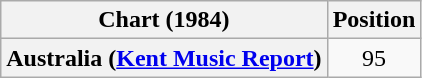<table class="wikitable sortable plainrowheaders" style="text-align:center">
<tr>
<th>Chart (1984)</th>
<th>Position</th>
</tr>
<tr>
<th scope="row">Australia (<a href='#'>Kent Music Report</a>)</th>
<td>95</td>
</tr>
</table>
